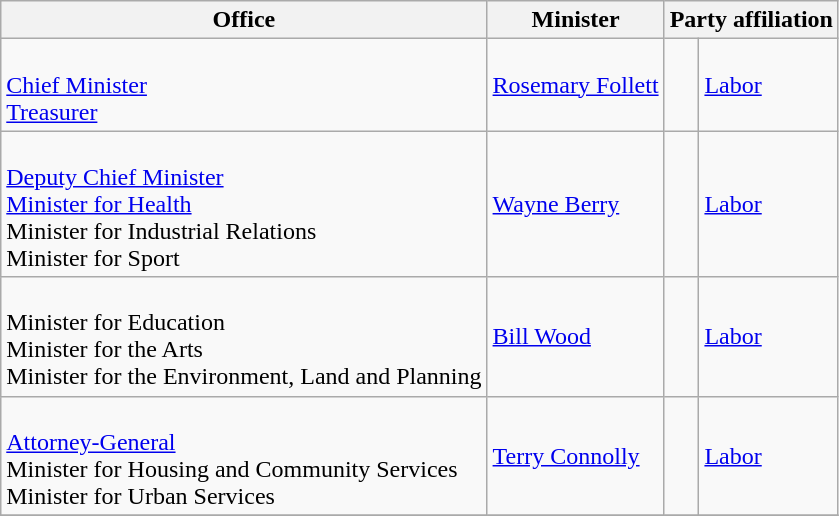<table class="wikitable">
<tr>
<th>Office</th>
<th>Minister</th>
<th colspan=2>Party affiliation</th>
</tr>
<tr>
<td><br><a href='#'>Chief Minister</a><br>
<a href='#'>Treasurer</a></td>
<td><a href='#'>Rosemary Follett</a></td>
<td> </td>
<td><a href='#'>Labor</a></td>
</tr>
<tr>
<td><br><a href='#'>Deputy Chief Minister</a><br>
<a href='#'>Minister for Health</a><br>
Minister for Industrial Relations<br>
Minister for Sport</td>
<td><a href='#'>Wayne Berry</a></td>
<td> </td>
<td><a href='#'>Labor</a></td>
</tr>
<tr>
<td><br>Minister for Education<br>
Minister for the Arts<br>
Minister for the Environment, Land and Planning</td>
<td><a href='#'>Bill Wood</a></td>
<td> </td>
<td><a href='#'>Labor</a></td>
</tr>
<tr>
<td><br><a href='#'>Attorney-General</a><br>
Minister for Housing and Community Services<br>
Minister for Urban Services</td>
<td><a href='#'>Terry Connolly</a></td>
<td> </td>
<td><a href='#'>Labor</a></td>
</tr>
<tr>
</tr>
</table>
